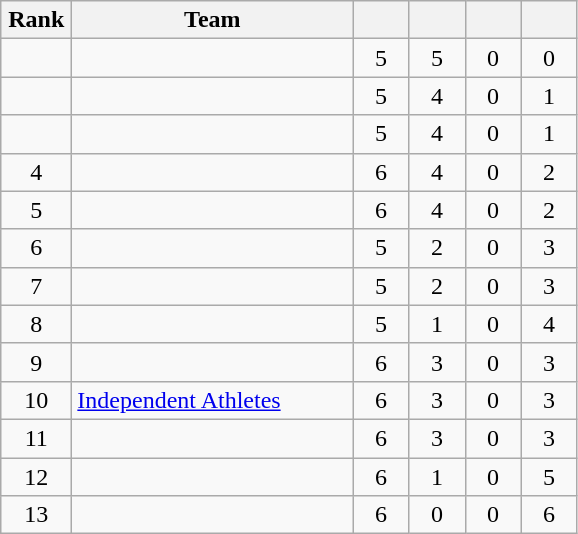<table class="wikitable" style="text-align: center;">
<tr>
<th width=40>Rank</th>
<th width=180>Team</th>
<th width=30></th>
<th width=30></th>
<th width=30></th>
<th width=30></th>
</tr>
<tr>
<td></td>
<td align=left></td>
<td>5</td>
<td>5</td>
<td>0</td>
<td>0</td>
</tr>
<tr>
<td></td>
<td align=left></td>
<td>5</td>
<td>4</td>
<td>0</td>
<td>1</td>
</tr>
<tr>
<td></td>
<td align=left></td>
<td>5</td>
<td>4</td>
<td>0</td>
<td>1</td>
</tr>
<tr>
<td>4</td>
<td align=left></td>
<td>6</td>
<td>4</td>
<td>0</td>
<td>2</td>
</tr>
<tr>
<td>5</td>
<td align=left></td>
<td>6</td>
<td>4</td>
<td>0</td>
<td>2</td>
</tr>
<tr>
<td>6</td>
<td align=left></td>
<td>5</td>
<td>2</td>
<td>0</td>
<td>3</td>
</tr>
<tr>
<td>7</td>
<td align=left></td>
<td>5</td>
<td>2</td>
<td>0</td>
<td>3</td>
</tr>
<tr>
<td>8</td>
<td align=left></td>
<td>5</td>
<td>1</td>
<td>0</td>
<td>4</td>
</tr>
<tr>
<td>9</td>
<td align=left></td>
<td>6</td>
<td>3</td>
<td>0</td>
<td>3</td>
</tr>
<tr>
<td>10</td>
<td align=left> <a href='#'>Independent Athletes</a></td>
<td>6</td>
<td>3</td>
<td>0</td>
<td>3</td>
</tr>
<tr>
<td>11</td>
<td align=left></td>
<td>6</td>
<td>3</td>
<td>0</td>
<td>3</td>
</tr>
<tr>
<td>12</td>
<td align=left></td>
<td>6</td>
<td>1</td>
<td>0</td>
<td>5</td>
</tr>
<tr>
<td>13</td>
<td align=left></td>
<td>6</td>
<td>0</td>
<td>0</td>
<td>6</td>
</tr>
</table>
